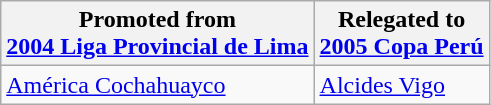<table class="wikitable">
<tr>
<th>Promoted from<br><a href='#'>2004 Liga Provincial de Lima</a></th>
<th>Relegated to<br><a href='#'>2005 Copa Perú</a></th>
</tr>
<tr>
<td> <a href='#'>América Cochahuayco</a> </td>
<td> <a href='#'>Alcides Vigo</a> </td>
</tr>
</table>
